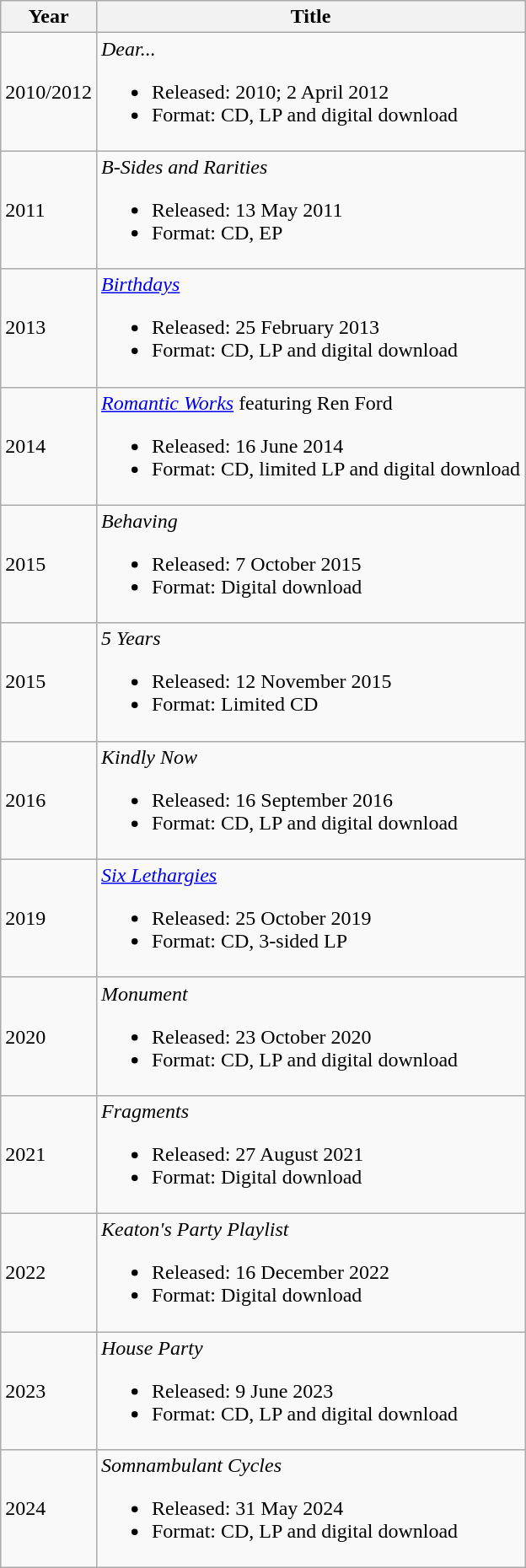<table class="wikitable">
<tr>
<th>Year</th>
<th>Title</th>
</tr>
<tr>
<td>2010/2012</td>
<td><em>Dear...</em><br><ul><li>Released: 2010; 2 April 2012</li><li>Format: CD, LP and digital download</li></ul></td>
</tr>
<tr>
<td>2011</td>
<td><em>B-Sides and Rarities</em><br><ul><li>Released: 13 May 2011</li><li>Format: CD, EP</li></ul></td>
</tr>
<tr>
<td>2013</td>
<td><em><a href='#'>Birthdays</a></em><br><ul><li>Released: 25 February 2013</li><li>Format: CD, LP and digital download</li></ul></td>
</tr>
<tr>
<td>2014</td>
<td><em><a href='#'>Romantic Works</a></em> featuring Ren Ford<br><ul><li>Released: 16 June 2014</li><li>Format: CD, limited LP and digital download</li></ul></td>
</tr>
<tr>
<td>2015</td>
<td><em>Behaving</em><br><ul><li>Released: 7 October 2015</li><li>Format: Digital download</li></ul></td>
</tr>
<tr>
<td>2015</td>
<td><em>5 Years</em><br><ul><li>Released: 12 November 2015</li><li>Format: Limited CD</li></ul></td>
</tr>
<tr>
<td>2016</td>
<td><em>Kindly Now</em><br><ul><li>Released: 16 September 2016</li><li>Format: CD, LP and digital download</li></ul></td>
</tr>
<tr>
<td>2019</td>
<td><em><a href='#'>Six Lethargies</a></em><br><ul><li>Released: 25 October 2019</li><li>Format: CD, 3-sided LP</li></ul></td>
</tr>
<tr>
<td>2020</td>
<td><em>Monument</em><br><ul><li>Released: 23 October 2020</li><li>Format: CD, LP and digital download</li></ul></td>
</tr>
<tr>
<td>2021</td>
<td><em>Fragments</em><br><ul><li>Released: 27 August 2021</li><li>Format: Digital download</li></ul></td>
</tr>
<tr>
<td>2022</td>
<td><em>Keaton's Party Playlist</em><br><ul><li>Released: 16 December 2022</li><li>Format: Digital download</li></ul></td>
</tr>
<tr>
<td>2023</td>
<td><em>House Party</em><br><ul><li>Released: 9 June 2023</li><li>Format: CD, LP and digital download</li></ul></td>
</tr>
<tr>
<td>2024</td>
<td><em>Somnambulant Cycles</em><br><ul><li>Released: 31 May 2024</li><li>Format: CD, LP and digital download</li></ul></td>
</tr>
</table>
